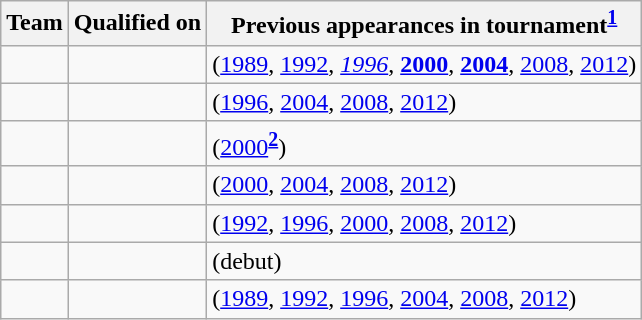<table class="wikitable sortable">
<tr>
<th>Team</th>
<th>Qualified on</th>
<th>Previous appearances in tournament<sup><strong><a href='#'>1</a></strong></sup></th>
</tr>
<tr>
<td></td>
<td></td>
<td> (<a href='#'>1989</a>, <a href='#'>1992</a>, <em><a href='#'>1996</a></em>, <strong><a href='#'>2000</a></strong>, <strong><a href='#'>2004</a></strong>, <a href='#'>2008</a>, <a href='#'>2012</a>)</td>
</tr>
<tr>
<td></td>
<td></td>
<td> (<a href='#'>1996</a>, <a href='#'>2004</a>, <a href='#'>2008</a>, <a href='#'>2012</a>)</td>
</tr>
<tr>
<td></td>
<td></td>
<td> (<a href='#'>2000</a><sup><strong><a href='#'>2</a></strong></sup>)</td>
</tr>
<tr>
<td></td>
<td></td>
<td> (<a href='#'>2000</a>, <a href='#'>2004</a>, <a href='#'>2008</a>, <a href='#'>2012</a>)</td>
</tr>
<tr>
<td></td>
<td></td>
<td> (<a href='#'>1992</a>, <a href='#'>1996</a>, <a href='#'>2000</a>, <a href='#'>2008</a>, <a href='#'>2012</a>)</td>
</tr>
<tr>
<td></td>
<td></td>
<td> (debut)</td>
</tr>
<tr>
<td></td>
<td></td>
<td> (<a href='#'>1989</a>, <a href='#'>1992</a>, <a href='#'>1996</a>, <a href='#'>2004</a>, <a href='#'>2008</a>, <a href='#'>2012</a>)</td>
</tr>
</table>
